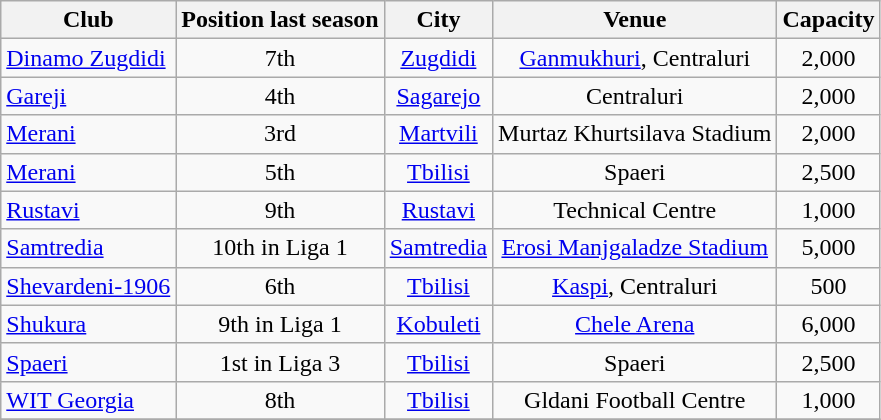<table class="wikitable sortable" style="text-align:center;">
<tr>
<th>Club</th>
<th>Position last season</th>
<th>City</th>
<th>Venue</th>
<th>Capacity</th>
</tr>
<tr>
<td style="text-align:left;"><a href='#'>Dinamo Zugdidi</a></td>
<td>7th</td>
<td><a href='#'>Zugdidi</a></td>
<td><a href='#'>Ganmukhuri</a>, Centraluri</td>
<td align="center">2,000</td>
</tr>
<tr>
<td style="text-align:left;"><a href='#'>Gareji</a></td>
<td>4th</td>
<td><a href='#'>Sagarejo</a></td>
<td>Centraluri</td>
<td align="center">2,000</td>
</tr>
<tr>
<td style="text-align:left;"><a href='#'>Merani</a></td>
<td>3rd</td>
<td><a href='#'>Martvili</a></td>
<td>Murtaz Khurtsilava Stadium</td>
<td align="center">2,000</td>
</tr>
<tr>
<td style="text-align:left;"><a href='#'>Merani</a></td>
<td>5th</td>
<td><a href='#'>Tbilisi</a></td>
<td>Spaeri</td>
<td>2,500</td>
</tr>
<tr>
<td style="text-align:left;"><a href='#'>Rustavi</a></td>
<td>9th</td>
<td><a href='#'>Rustavi</a></td>
<td>Technical Centre</td>
<td>1,000</td>
</tr>
<tr>
<td style="text-align:left;"><a href='#'>Samtredia</a></td>
<td>10th in Liga 1</td>
<td><a href='#'>Samtredia</a></td>
<td><a href='#'>Erosi Manjgaladze Stadium</a></td>
<td>5,000</td>
</tr>
<tr>
<td style="text-align:left;"><a href='#'>Shevardeni-1906</a></td>
<td>6th</td>
<td><a href='#'>Tbilisi</a></td>
<td><a href='#'>Kaspi</a>, Centraluri</td>
<td>500</td>
</tr>
<tr>
<td style="text-align:left;"><a href='#'>Shukura</a></td>
<td>9th in Liga 1</td>
<td><a href='#'>Kobuleti</a></td>
<td><a href='#'>Chele Arena</a></td>
<td>6,000</td>
</tr>
<tr>
<td style="text-align:left;"><a href='#'>Spaeri</a></td>
<td>1st in Liga 3</td>
<td><a href='#'>Tbilisi</a></td>
<td>Spaeri</td>
<td>2,500</td>
</tr>
<tr>
<td style="text-align:left;"><a href='#'>WIT Georgia</a></td>
<td>8th</td>
<td><a href='#'>Tbilisi</a></td>
<td>Gldani Football Centre</td>
<td align="center">1,000</td>
</tr>
<tr>
</tr>
</table>
